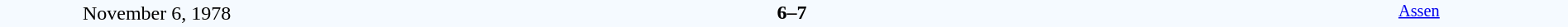<table style="width: 100%; background:#F5FAFF;" cellspacing="0">
<tr>
<td align=center rowspan=3 width=20%>November 6, 1978<br></td>
</tr>
<tr>
<td width=24% align=right></td>
<td align=center width=13%><strong>6–7</strong></td>
<td width=24%></td>
<td style=font-size:85% rowspan=3 valign=top align=center><a href='#'>Assen</a></td>
</tr>
<tr style=font-size:85%>
<td align=right></td>
<td align=center></td>
<td></td>
</tr>
</table>
